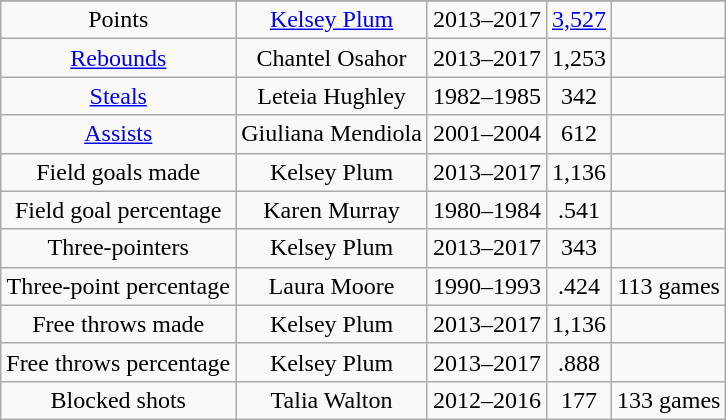<table class="wikitable">
<tr>
</tr>
<tr align=center>
<td>Points</td>
<td><a href='#'>Kelsey Plum</a></td>
<td>2013–2017</td>
<td><a href='#'>3,527</a></td>
<td></td>
</tr>
<tr align=center>
<td><a href='#'>Rebounds</a></td>
<td>Chantel Osahor</td>
<td>2013–2017</td>
<td>1,253</td>
<td></td>
</tr>
<tr align=center>
<td><a href='#'>Steals</a></td>
<td>Leteia Hughley</td>
<td>1982–1985</td>
<td>342</td>
<td></td>
</tr>
<tr align=center>
<td><a href='#'>Assists</a></td>
<td>Giuliana Mendiola</td>
<td>2001–2004</td>
<td>612</td>
<td></td>
</tr>
<tr align=center>
<td>Field goals made</td>
<td>Kelsey Plum</td>
<td>2013–2017</td>
<td>1,136</td>
<td></td>
</tr>
<tr align=center>
<td>Field goal percentage</td>
<td>Karen Murray</td>
<td>1980–1984</td>
<td>.541</td>
<td></td>
</tr>
<tr align=center>
<td>Three-pointers</td>
<td>Kelsey Plum</td>
<td>2013–2017</td>
<td>343</td>
<td></td>
</tr>
<tr align=center>
<td>Three-point percentage</td>
<td>Laura Moore</td>
<td>1990–1993</td>
<td>.424</td>
<td>113 games</td>
</tr>
<tr align=center>
<td>Free throws made</td>
<td>Kelsey Plum</td>
<td>2013–2017</td>
<td>1,136</td>
<td></td>
</tr>
<tr align=center>
<td>Free throws percentage</td>
<td>Kelsey Plum</td>
<td>2013–2017</td>
<td>.888</td>
<td></td>
</tr>
<tr align=center>
<td>Blocked shots</td>
<td>Talia Walton</td>
<td>2012–2016</td>
<td>177</td>
<td>133 games</td>
</tr>
</table>
